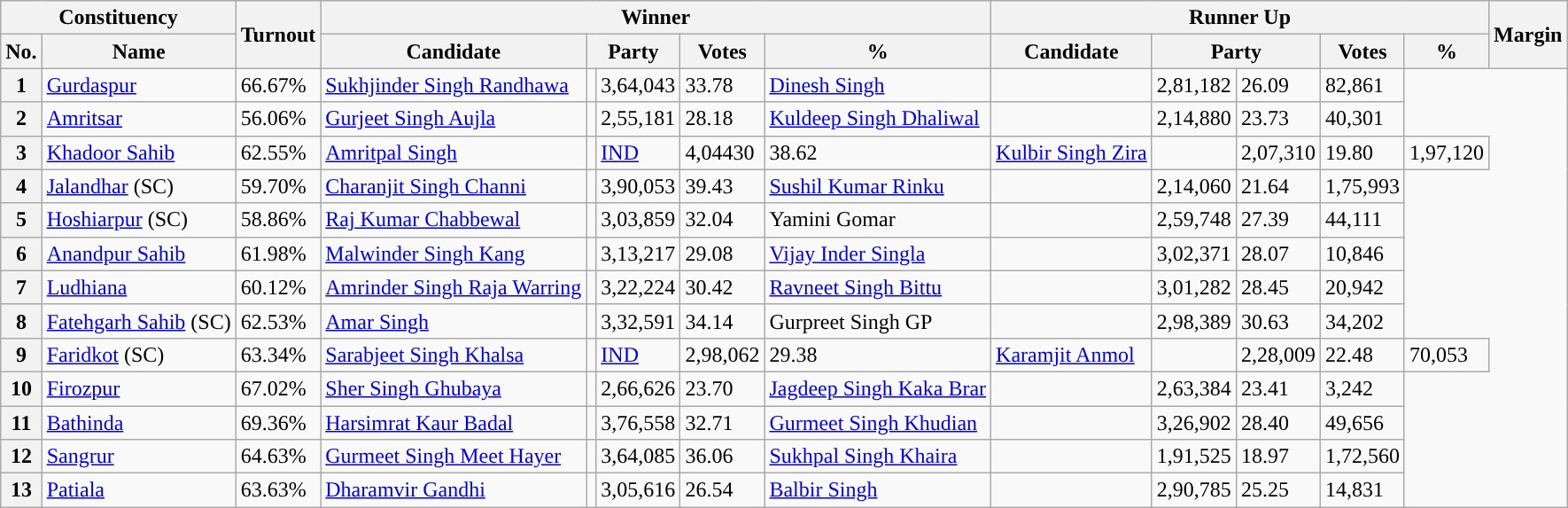<table class="wikitable sortable">
<tr>
<th colspan="2">Constituency</th>
<th rowspan="2">Turnout</th>
<th colspan="5">Winner</th>
<th colspan="5">Runner Up</th>
<th rowspan="2">Margin</th>
</tr>
<tr>
<th>No.</th>
<th>Name</th>
<th>Candidate</th>
<th colspan="2">Party</th>
<th>Votes</th>
<th>%</th>
<th>Candidate</th>
<th colspan="2">Party</th>
<th>Votes</th>
<th>%</th>
</tr>
<tr>
<th>1</th>
<td><a href='#'>Gurdaspur</a></td>
<td>66.67% </td>
<td><a href='#'>Sukhjinder Singh Randhawa</a></td>
<td></td>
<td>3,64,043</td>
<td>33.78</td>
<td><a href='#'>Dinesh Singh</a></td>
<td></td>
<td>2,81,182</td>
<td>26.09</td>
<td style="background:">82,861</td>
</tr>
<tr>
<th>2</th>
<td><a href='#'>Amritsar</a></td>
<td>56.06% </td>
<td><a href='#'>Gurjeet Singh Aujla</a></td>
<td></td>
<td>2,55,181</td>
<td>28.18</td>
<td><a href='#'>Kuldeep Singh Dhaliwal</a></td>
<td></td>
<td>2,14,880</td>
<td>23.73</td>
<td style="background:">40,301</td>
</tr>
<tr>
<th>3</th>
<td><a href='#'>Khadoor Sahib</a></td>
<td>62.55% </td>
<td><a href='#'>Amritpal Singh</a></td>
<td></td>
<td><a href='#'>IND</a></td>
<td>4,04430</td>
<td>38.62</td>
<td><a href='#'>Kulbir Singh Zira</a></td>
<td></td>
<td>2,07,310</td>
<td>19.80</td>
<td style="background:">1,97,120</td>
</tr>
<tr>
<th>4</th>
<td><a href='#'>Jalandhar</a> (SC)</td>
<td>59.70% </td>
<td><a href='#'>Charanjit Singh Channi</a></td>
<td></td>
<td>3,90,053</td>
<td>39.43</td>
<td><a href='#'>Sushil Kumar Rinku</a></td>
<td></td>
<td>2,14,060</td>
<td>21.64</td>
<td style="background:">1,75,993</td>
</tr>
<tr>
<th>5</th>
<td><a href='#'>Hoshiarpur</a> (SC)</td>
<td>58.86% </td>
<td><a href='#'>Raj Kumar Chabbewal</a></td>
<td></td>
<td>3,03,859</td>
<td>32.04</td>
<td>Yamini Gomar</td>
<td></td>
<td>2,59,748</td>
<td>27.39</td>
<td style="background:">44,111</td>
</tr>
<tr>
<th>6</th>
<td><a href='#'>Anandpur Sahib</a></td>
<td>61.98% </td>
<td><a href='#'>Malwinder Singh Kang</a></td>
<td></td>
<td>3,13,217</td>
<td>29.08</td>
<td><a href='#'>Vijay Inder Singla</a></td>
<td></td>
<td>3,02,371</td>
<td>28.07</td>
<td style="background:">10,846</td>
</tr>
<tr>
<th>7</th>
<td><a href='#'>Ludhiana</a></td>
<td>60.12% </td>
<td><a href='#'>Amrinder Singh Raja Warring</a></td>
<td></td>
<td>3,22,224</td>
<td>30.42</td>
<td><a href='#'>Ravneet Singh Bittu</a></td>
<td></td>
<td>3,01,282</td>
<td>28.45</td>
<td style="background:">20,942</td>
</tr>
<tr>
<th>8</th>
<td><a href='#'>Fatehgarh Sahib</a> (SC)</td>
<td>62.53% </td>
<td><a href='#'>Amar Singh</a></td>
<td></td>
<td>3,32,591</td>
<td>34.14</td>
<td>Gurpreet Singh GP</td>
<td></td>
<td>2,98,389</td>
<td>30.63</td>
<td style="background:">34,202</td>
</tr>
<tr>
<th>9</th>
<td><a href='#'>Faridkot</a> (SC)</td>
<td>63.34% </td>
<td><a href='#'>Sarabjeet Singh Khalsa</a></td>
<td></td>
<td><a href='#'>IND</a></td>
<td>2,98,062</td>
<td>29.38</td>
<td><a href='#'>Karamjit Anmol</a></td>
<td></td>
<td>2,28,009</td>
<td>22.48</td>
<td style="background:">70,053</td>
</tr>
<tr>
<th>10</th>
<td><a href='#'>Firozpur</a></td>
<td>67.02% </td>
<td><a href='#'>Sher Singh Ghubaya</a></td>
<td></td>
<td>2,66,626</td>
<td>23.70</td>
<td><a href='#'>Jagdeep Singh Kaka Brar</a></td>
<td></td>
<td>2,63,384</td>
<td>23.41</td>
<td style="background:">3,242</td>
</tr>
<tr>
<th>11</th>
<td><a href='#'>Bathinda</a></td>
<td>69.36% </td>
<td><a href='#'>Harsimrat Kaur Badal</a></td>
<td></td>
<td>3,76,558</td>
<td>32.71</td>
<td><a href='#'>Gurmeet Singh Khudian</a></td>
<td></td>
<td>3,26,902</td>
<td>28.40</td>
<td style="background:">49,656</td>
</tr>
<tr>
<th>12</th>
<td><a href='#'>Sangrur</a></td>
<td>64.63% </td>
<td><a href='#'>Gurmeet Singh Meet Hayer</a></td>
<td></td>
<td>3,64,085</td>
<td>36.06</td>
<td><a href='#'>Sukhpal Singh Khaira</a></td>
<td></td>
<td>1,91,525</td>
<td>18.97</td>
<td style="background:">1,72,560</td>
</tr>
<tr>
<th>13</th>
<td><a href='#'>Patiala</a></td>
<td>63.63% </td>
<td><a href='#'>Dharamvir Gandhi</a></td>
<td></td>
<td>3,05,616</td>
<td>26.54</td>
<td><a href='#'>Balbir Singh</a></td>
<td></td>
<td>2,90,785</td>
<td>25.25</td>
<td style="background:">14,831</td>
</tr>
</table>
